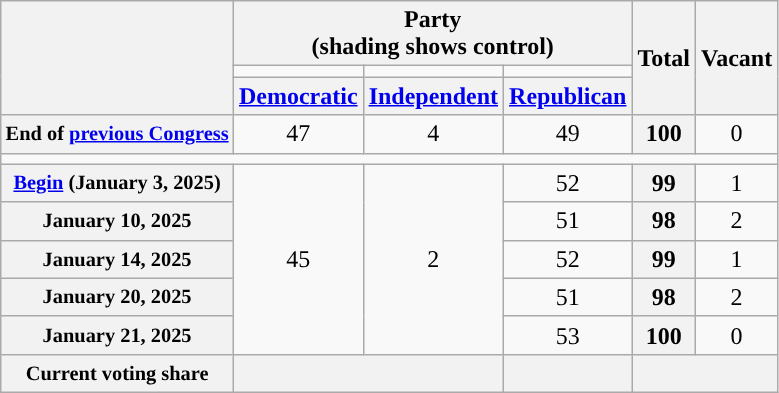<table class="wikitable" style="text-align:center">
<tr>
<th scope="col" rowspan=3> </th>
<th scope="col" colspan=3>Party<div>(shading shows control)</div></th>
<th scope="col" rowspan=3>Total</th>
<th scope="col" rowspan=3>Vacant</th>
</tr>
<tr style="height:5px">
<td style="background-color:"></td>
<td style="background-color:"></td>
<td style="background-color:"></td>
</tr>
<tr>
<th scope="col"><a href='#'>Democratic</a></th>
<th scope="col"><a href='#'>Independent</a></th>
<th scope="col"><a href='#'>Republican</a></th>
</tr>
<tr>
<th scope="row" style="font-size:85%">End of <a href='#'>previous Congress</a></th>
<td>47</td>
<td>4</td>
<td>49</td>
<th>100</th>
<td>0</td>
</tr>
<tr>
<td colspan=6></td>
</tr>
<tr>
<th scope="row" style="font-size:85%"><a href='#'>Begin</a> (January 3, 2025)</th>
<td rowspan=5>45</td>
<td rowspan=5>2</td>
<td>52</td>
<th>99</th>
<td>1</td>
</tr>
<tr>
<th scope="row" style="font-size:85%">January 10, 2025</th>
<td>51</td>
<th>98</th>
<td>2</td>
</tr>
<tr>
<th scope="row" style="font-size:85%">January 14, 2025</th>
<td>52</td>
<th>99</th>
<td>1</td>
</tr>
<tr>
<th scope="row" style="font-size:85%">January 20, 2025</th>
<td>51</td>
<th>98</th>
<td>2</td>
</tr>
<tr>
<th scope="row" style="font-size:85%">January 21, 2025</th>
<td>53</td>
<th>100</th>
<td>0</td>
</tr>
<tr>
<th scope="row" style="font-size:85%">Current voting share</th>
<th colspan=2></th>
<th></th>
<th colspan=2> </th>
</tr>
</table>
